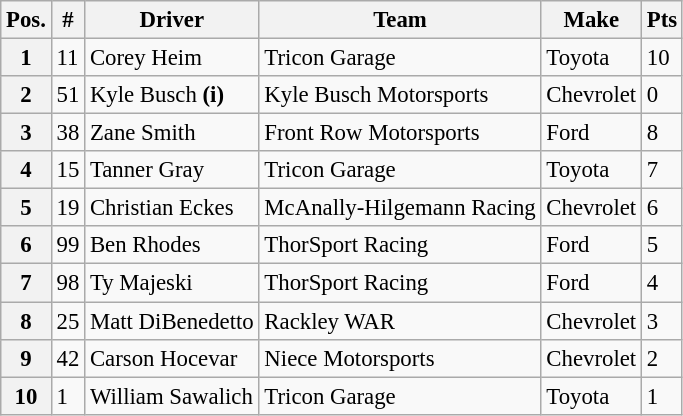<table class="wikitable" style="font-size:95%">
<tr>
<th>Pos.</th>
<th>#</th>
<th>Driver</th>
<th>Team</th>
<th>Make</th>
<th>Pts</th>
</tr>
<tr>
<th>1</th>
<td>11</td>
<td>Corey Heim</td>
<td>Tricon Garage</td>
<td>Toyota</td>
<td>10</td>
</tr>
<tr>
<th>2</th>
<td>51</td>
<td>Kyle Busch <strong>(i)</strong></td>
<td>Kyle Busch Motorsports</td>
<td>Chevrolet</td>
<td>0</td>
</tr>
<tr>
<th>3</th>
<td>38</td>
<td>Zane Smith</td>
<td>Front Row Motorsports</td>
<td>Ford</td>
<td>8</td>
</tr>
<tr>
<th>4</th>
<td>15</td>
<td>Tanner Gray</td>
<td>Tricon Garage</td>
<td>Toyota</td>
<td>7</td>
</tr>
<tr>
<th>5</th>
<td>19</td>
<td>Christian Eckes</td>
<td>McAnally-Hilgemann Racing</td>
<td>Chevrolet</td>
<td>6</td>
</tr>
<tr>
<th>6</th>
<td>99</td>
<td>Ben Rhodes</td>
<td>ThorSport Racing</td>
<td>Ford</td>
<td>5</td>
</tr>
<tr>
<th>7</th>
<td>98</td>
<td>Ty Majeski</td>
<td>ThorSport Racing</td>
<td>Ford</td>
<td>4</td>
</tr>
<tr>
<th>8</th>
<td>25</td>
<td>Matt DiBenedetto</td>
<td>Rackley WAR</td>
<td>Chevrolet</td>
<td>3</td>
</tr>
<tr>
<th>9</th>
<td>42</td>
<td>Carson Hocevar</td>
<td>Niece Motorsports</td>
<td>Chevrolet</td>
<td>2</td>
</tr>
<tr>
<th>10</th>
<td>1</td>
<td>William Sawalich</td>
<td>Tricon Garage</td>
<td>Toyota</td>
<td>1</td>
</tr>
</table>
